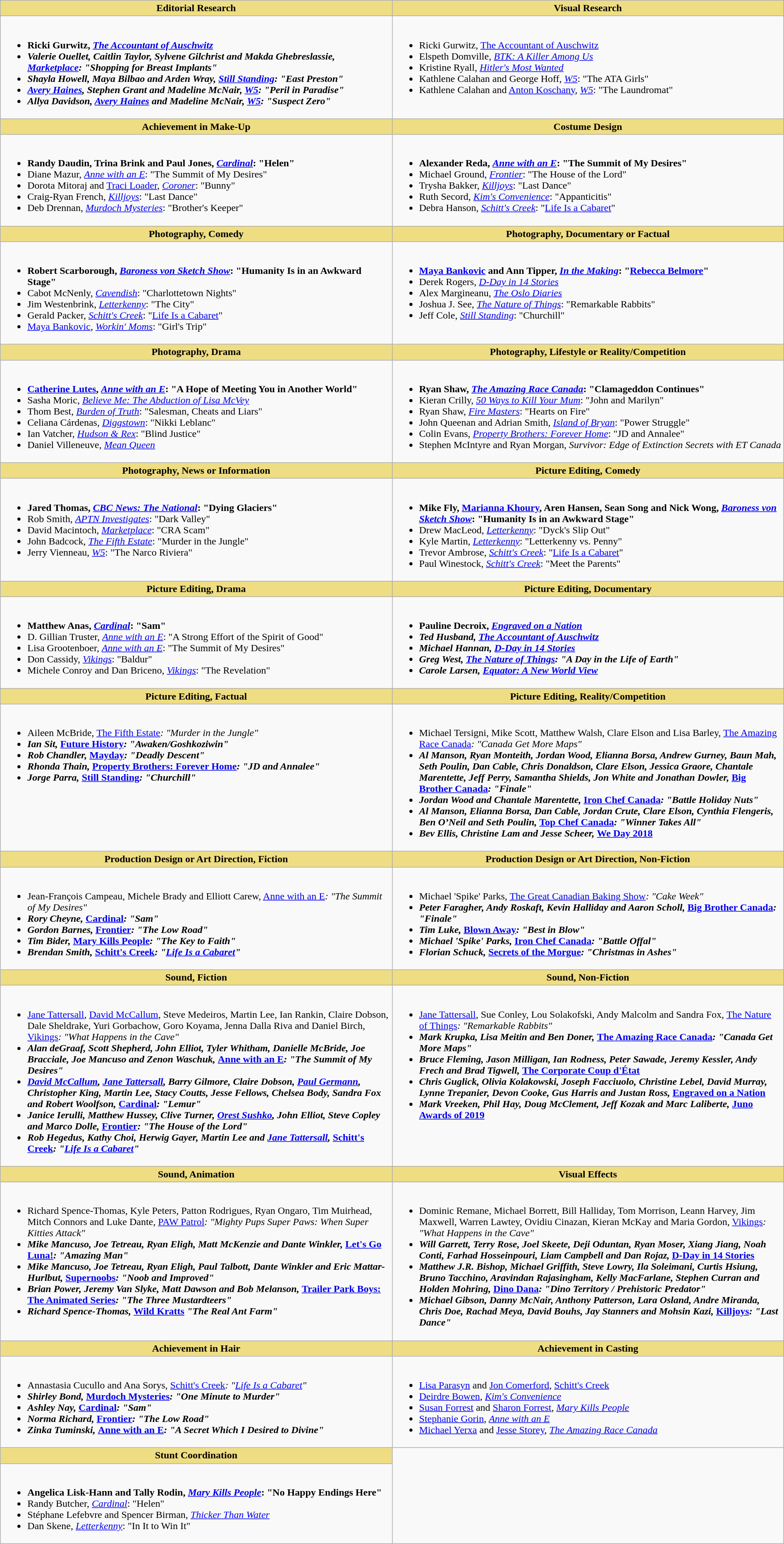<table class=wikitable width="100%">
<tr>
<th style="background:#EEDD82; width:50%">Editorial Research</th>
<th style="background:#EEDD82; width:50%">Visual Research</th>
</tr>
<tr>
<td valign="top"><br><ul><li> <strong>Ricki Gurwitz, <em><a href='#'>The Accountant of Auschwitz</a><strong><em></li><li>Valerie Ouellet, Caitlin Taylor, Sylvene Gilchrist and Makda Ghebreslassie, </em><a href='#'>Marketplace</a><em>: "Shopping for Breast Implants"</li><li>Shayla Howell, Maya Bilbao and Arden Wray, </em><a href='#'>Still Standing</a><em>: "East Preston"</li><li><a href='#'>Avery Haines</a>, Stephen Grant and Madeline McNair, </em><a href='#'>W5</a><em>: "Peril in Paradise"</li><li>Allya Davidson, <a href='#'>Avery Haines</a> and Madeline McNair, </em><a href='#'>W5</a><em>: "Suspect Zero"</li></ul></td>
<td valign="top"><br><ul><li> </strong>Ricki Gurwitz, </em><a href='#'>The Accountant of Auschwitz</a></em></strong></li><li>Elspeth Domville, <em><a href='#'>BTK: A Killer Among Us</a></em></li><li>Kristine Ryall, <em><a href='#'>Hitler's Most Wanted</a></em></li><li>Kathlene Calahan and George Hoff, <em><a href='#'>W5</a></em>: "The ATA Girls"</li><li>Kathlene Calahan and <a href='#'>Anton Koschany</a>, <em><a href='#'>W5</a></em>: "The Laundromat"</li></ul></td>
</tr>
<tr>
<th style="background:#EEDD82; width:50%">Achievement in Make-Up</th>
<th style="background:#EEDD82; width:50%">Costume Design</th>
</tr>
<tr>
<td valign="top"><br><ul><li> <strong>Randy Daudin, Trina Brink and Paul Jones, <em><a href='#'>Cardinal</a></em>: "Helen"</strong></li><li>Diane Mazur, <em><a href='#'>Anne with an E</a></em>: "The Summit of My Desires"</li><li>Dorota Mitoraj and <a href='#'>Traci Loader</a>, <em><a href='#'>Coroner</a></em>: "Bunny"</li><li>Craig-Ryan French, <em><a href='#'>Killjoys</a></em>: "Last Dance"</li><li>Deb Drennan, <em><a href='#'>Murdoch Mysteries</a></em>: "Brother's Keeper"</li></ul></td>
<td valign="top"><br><ul><li> <strong>Alexander Reda, <em><a href='#'>Anne with an E</a></em>: "The Summit of My Desires"</strong></li><li>Michael Ground, <em><a href='#'>Frontier</a></em>: "The House of the Lord"</li><li>Trysha Bakker, <em><a href='#'>Killjoys</a></em>: "Last Dance"</li><li>Ruth Secord, <em><a href='#'>Kim's Convenience</a></em>: "Appanticitis"</li><li>Debra Hanson, <em><a href='#'>Schitt's Creek</a></em>: "<a href='#'>Life Is a Cabaret</a>"</li></ul></td>
</tr>
<tr>
<th style="background:#EEDD82; width:50%">Photography, Comedy</th>
<th style="background:#EEDD82; width:50%">Photography, Documentary or Factual</th>
</tr>
<tr>
<td valign="top"><br><ul><li> <strong>Robert Scarborough, <em><a href='#'>Baroness von Sketch Show</a></em>: "Humanity Is in an Awkward Stage"</strong></li><li>Cabot McNenly, <em><a href='#'>Cavendish</a></em>: "Charlottetown Nights"</li><li>Jim Westenbrink, <em><a href='#'>Letterkenny</a></em>: "The City"</li><li>Gerald Packer, <em><a href='#'>Schitt's Creek</a></em>: "<a href='#'>Life Is a Cabaret</a>"</li><li><a href='#'>Maya Bankovic</a>, <em><a href='#'>Workin' Moms</a></em>: "Girl's Trip"</li></ul></td>
<td valign="top"><br><ul><li> <strong><a href='#'>Maya Bankovic</a> and Ann Tipper, <em><a href='#'>In the Making</a></em>: "<a href='#'>Rebecca Belmore</a>"</strong></li><li>Derek Rogers, <em><a href='#'>D-Day in 14 Stories</a></em></li><li>Alex Margineanu, <em><a href='#'>The Oslo Diaries</a></em></li><li>Joshua J. See, <em><a href='#'>The Nature of Things</a></em>: "Remarkable Rabbits"</li><li>Jeff Cole, <em><a href='#'>Still Standing</a></em>: "Churchill"</li></ul></td>
</tr>
<tr>
<th style="background:#EEDD82; width:50%">Photography, Drama</th>
<th style="background:#EEDD82; width:50%">Photography, Lifestyle or Reality/Competition</th>
</tr>
<tr>
<td valign="top"><br><ul><li> <strong><a href='#'>Catherine Lutes</a>, <em><a href='#'>Anne with an E</a></em>: "A Hope of Meeting You in Another World"</strong></li><li>Sasha Moric, <em><a href='#'>Believe Me: The Abduction of Lisa McVey</a></em></li><li>Thom Best, <em><a href='#'>Burden of Truth</a></em>: "Salesman, Cheats and Liars"</li><li>Celiana Cárdenas, <em><a href='#'>Diggstown</a></em>: "Nikki Leblanc"</li><li>Ian Vatcher, <em><a href='#'>Hudson & Rex</a></em>: "Blind Justice"</li><li>Daniel Villeneuve, <em><a href='#'>Mean Queen</a></em></li></ul></td>
<td valign="top"><br><ul><li> <strong>Ryan Shaw, <em><a href='#'>The Amazing Race Canada</a></em>: "Clamageddon Continues"</strong></li><li>Kieran Crilly, <em><a href='#'>50 Ways to Kill Your Mum</a></em>: "John and Marilyn"</li><li>Ryan Shaw, <em><a href='#'>Fire Masters</a></em>: "Hearts on Fire"</li><li>John Queenan and Adrian Smith, <em><a href='#'>Island of Bryan</a></em>: "Power Struggle"</li><li>Colin Evans, <em><a href='#'>Property Brothers: Forever Home</a></em>: "JD and Annalee"</li><li>Stephen McIntyre and Ryan Morgan, <em>Survivor: Edge of Extinction Secrets with ET Canada</em></li></ul></td>
</tr>
<tr>
<th style="background:#EEDD82; width:50%">Photography, News or Information</th>
<th style="background:#EEDD82; width:50%">Picture Editing, Comedy</th>
</tr>
<tr>
<td valign="top"><br><ul><li> <strong>Jared Thomas, <em><a href='#'>CBC News: The National</a></em>: "Dying Glaciers"</strong></li><li>Rob Smith, <em><a href='#'>APTN Investigates</a></em>: "Dark Valley"</li><li>David Macintoch, <em><a href='#'>Marketplace</a></em>: "CRA Scam"</li><li>John Badcock, <em><a href='#'>The Fifth Estate</a></em>: "Murder in the Jungle"</li><li>Jerry Vienneau, <em><a href='#'>W5</a></em>: "The Narco Riviera"</li></ul></td>
<td valign="top"><br><ul><li> <strong>Mike Fly, <a href='#'>Marianna Khoury</a>, Aren Hansen, Sean Song and Nick Wong, <em><a href='#'>Baroness von Sketch Show</a></em>: "Humanity Is in an Awkward Stage"</strong></li><li>Drew MacLeod, <em><a href='#'>Letterkenny</a></em>: "Dyck's Slip Out"</li><li>Kyle Martin, <em><a href='#'>Letterkenny</a></em>: "Letterkenny vs. Penny"</li><li>Trevor Ambrose, <em><a href='#'>Schitt's Creek</a></em>: "<a href='#'>Life Is a Cabaret</a>"</li><li>Paul Winestock, <em><a href='#'>Schitt's Creek</a></em>: "Meet the Parents"</li></ul></td>
</tr>
<tr>
<th style="background:#EEDD82; width:50%">Picture Editing, Drama</th>
<th style="background:#EEDD82; width:50%">Picture Editing, Documentary</th>
</tr>
<tr>
<td valign="top"><br><ul><li> <strong>Matthew Anas, <em><a href='#'>Cardinal</a></em>: "Sam"</strong></li><li>D. Gillian Truster, <em><a href='#'>Anne with an E</a></em>: "A Strong Effort of the Spirit of Good"</li><li>Lisa Grootenboer, <em><a href='#'>Anne with an E</a></em>: "The Summit of My Desires"</li><li>Don Cassidy, <em><a href='#'>Vikings</a></em>: "Baldur"</li><li>Michele Conroy and Dan Briceno, <em><a href='#'>Vikings</a></em>: "The Revelation"</li></ul></td>
<td valign="top"><br><ul><li> <strong>Pauline Decroix, <em><a href='#'>Engraved on a Nation</a><strong><em></li><li>Ted Husband, </em><a href='#'>The Accountant of Auschwitz</a><em></li><li>Michael Hannan, </em><a href='#'>D-Day in 14 Stories</a><em></li><li>Greg West, </em><a href='#'>The Nature of Things</a><em>: "A Day in the Life of Earth"</li><li>Carole Larsen, </em><a href='#'>Equator: A New World View</a><em></li></ul></td>
</tr>
<tr>
<th style="background:#EEDD82; width:50%">Picture Editing, Factual</th>
<th style="background:#EEDD82; width:50%">Picture Editing, Reality/Competition</th>
</tr>
<tr>
<td valign="top"><br><ul><li> </strong>Aileen McBride, </em><a href='#'>The Fifth Estate</a><em>: "Murder in the Jungle"<strong></li><li>Ian Sit, </em><a href='#'>Future History</a><em>: "Awaken/Goshkoziwin"</li><li>Rob Chandler, </em><a href='#'>Mayday</a><em>: "Deadly Descent"</li><li>Rhonda Thain, </em><a href='#'>Property Brothers: Forever Home</a><em>: "JD and Annalee"</li><li>Jorge Parra, </em><a href='#'>Still Standing</a><em>: "Churchill"</li></ul></td>
<td valign="top"><br><ul><li> </strong>Michael Tersigni, Mike Scott, Matthew Walsh, Clare Elson and Lisa Barley, </em><a href='#'>The Amazing Race Canada</a><em>: "Canada Get More Maps"<strong></li><li>Al Manson, Ryan Monteith, Jordan Wood, Elianna Borsa, Andrew Gurney, Baun Mah, Seth Poulin, Dan Cable, Chris Donaldson, Clare Elson, Jessica Graore, Chantale Marentette, Jeff Perry, Samantha Shields, Jon White and Jonathan Dowler, </em><a href='#'>Big Brother Canada</a><em>: "Finale"</li><li>Jordan Wood and Chantale Marentette, </em><a href='#'>Iron Chef Canada</a><em>: "Battle Holiday Nuts"</li><li>Al Manson, Elianna Borsa, Dan Cable, Jordan Crute, Clare Elson, Cynthia Flengeris, Ben O’Neil and Seth Poulin, </em><a href='#'>Top Chef Canada</a><em>: "Winner Takes All"</li><li>Bev Ellis, Christine Lam and Jesse Scheer, </em><a href='#'>We Day 2018</a><em></li></ul></td>
</tr>
<tr>
<th style="background:#EEDD82; width:50%">Production Design or Art Direction, Fiction</th>
<th style="background:#EEDD82; width:50%">Production Design or Art Direction, Non-Fiction</th>
</tr>
<tr>
<td valign="top"><br><ul><li> </strong>Jean-François Campeau, Michele Brady and Elliott Carew, </em><a href='#'>Anne with an E</a><em>: "The Summit of My Desires"<strong></li><li>Rory Cheyne, </em><a href='#'>Cardinal</a><em>: "Sam"</li><li>Gordon Barnes, </em><a href='#'>Frontier</a><em>: "The Low Road"</li><li>Tim Bider, </em><a href='#'>Mary Kills People</a><em>: "The Key to Faith"</li><li>Brendan Smith, </em><a href='#'>Schitt's Creek</a><em>: "<a href='#'>Life Is a Cabaret</a>"</li></ul></td>
<td valign="top"><br><ul><li> </strong>Michael 'Spike' Parks, </em><a href='#'>The Great Canadian Baking Show</a><em>: "Cake Week"<strong></li><li>Peter Faragher, Andy Roskaft, Kevin Halliday and Aaron Scholl, </em><a href='#'>Big Brother Canada</a><em>: "Finale"</li><li>Tim Luke, </em><a href='#'>Blown Away</a><em>: "Best in Blow"</li><li>Michael 'Spike' Parks, </em><a href='#'>Iron Chef Canada</a><em>: "Battle Offal"</li><li>Florian Schuck, </em><a href='#'>Secrets of the Morgue</a><em>: "Christmas in Ashes"</li></ul></td>
</tr>
<tr>
<th style="background:#EEDD82; width:50%">Sound, Fiction</th>
<th style="background:#EEDD82; width:50%">Sound, Non-Fiction</th>
</tr>
<tr>
<td valign="top"><br><ul><li> </strong><a href='#'>Jane Tattersall</a>, <a href='#'>David McCallum</a>, Steve Medeiros, Martin Lee, Ian Rankin, Claire Dobson, Dale Sheldrake, Yuri Gorbachow, Goro Koyama, Jenna Dalla Riva and Daniel Birch, </em><a href='#'>Vikings</a><em>: "What Happens in the Cave"<strong></li><li>Alan deGraaf, Scott Shepherd, John Elliot, Tyler Whitham, Danielle McBride, Joe Bracciale, Joe Mancuso and Zenon Waschuk, </em><a href='#'>Anne with an E</a><em>: "The Summit of My Desires"</li><li><a href='#'>David McCallum</a>, <a href='#'>Jane Tattersall</a>, Barry Gilmore, Claire Dobson, <a href='#'>Paul Germann</a>, Christopher King, Martin Lee, Stacy Coutts, Jesse Fellows, Chelsea Body, Sandra Fox and Robert Woolfson, </em><a href='#'>Cardinal</a><em>: "Lemur"</li><li>Janice Ierulli, Matthew Hussey, Clive Turner, <a href='#'>Orest Sushko</a>, John Elliot, Steve Copley and Marco Dolle, </em><a href='#'>Frontier</a><em>: "The House of the Lord"</li><li>Rob Hegedus, Kathy Choi, Herwig Gayer, Martin Lee and <a href='#'>Jane Tattersall</a>, </em><a href='#'>Schitt's Creek</a><em>: "<a href='#'>Life Is a Cabaret</a>"</li></ul></td>
<td valign="top"><br><ul><li> </strong><a href='#'>Jane Tattersall</a>, Sue Conley, Lou Solakofski, Andy Malcolm and Sandra Fox, </em><a href='#'>The Nature of Things</a><em>: "Remarkable Rabbits"<strong></li><li>Mark Krupka, Lisa Meitin and Ben Doner, </em><a href='#'>The Amazing Race Canada</a><em>: "Canada Get More Maps"</li><li>Bruce Fleming, Jason Milligan, Ian Rodness, Peter Sawade, Jeremy Kessler, Andy Frech and Brad Tigwell, </em><a href='#'>The Corporate Coup d'État</a><em></li><li>Chris Guglick, Olivia Kolakowski, Joseph Facciuolo, Christine Lebel, David Murray, Lynne Trepanier, Devon Cooke, Gus Harris and Justan Ross, </em><a href='#'>Engraved on a Nation</a><em></li><li>Mark Vreeken, Phil Hay, Doug McClement, Jeff Kozak and Marc Laliberte, </em><a href='#'>Juno Awards of 2019</a><em></li></ul></td>
</tr>
<tr>
<th style="background:#EEDD82; width:50%">Sound, Animation</th>
<th style="background:#EEDD82; width:50%">Visual Effects</th>
</tr>
<tr>
<td valign="top"><br><ul><li> </strong>Richard Spence-Thomas, Kyle Peters, Patton Rodrigues, Ryan Ongaro, Tim Muirhead, Mitch Connors and Luke Dante, </em><a href='#'>PAW Patrol</a><em>: "Mighty Pups Super Paws: When Super Kitties Attack"<strong></li><li>Mike Mancuso, Joe Tetreau, Ryan Eligh, Matt McKenzie and Dante Winkler, </em><a href='#'>Let's Go Luna!</a><em>: "Amazing Man"</li><li>Mike Mancuso, Joe Tetreau, Ryan Eligh, Paul Talbott, Dante Winkler and Eric Mattar-Hurlbut, </em><a href='#'>Supernoobs</a><em>: "Noob and Improved"</li><li>Brian Power, Jeremy Van Slyke, Matt Dawson and Bob Melanson, </em><a href='#'>Trailer Park Boys: The Animated Series</a><em>: "The Three Mustardteers"</li><li>Richard Spence-Thomas, </em><a href='#'>Wild Kratts</a><em> "The Real Ant Farm"</li></ul></td>
<td valign="top"><br><ul><li> </strong>Dominic Remane, Michael Borrett, Bill Halliday, Tom Morrison, Leann Harvey, Jim Maxwell, Warren Lawtey, Ovidiu Cinazan, Kieran McKay and Maria Gordon, </em><a href='#'>Vikings</a><em>: "What Happens in the Cave"<strong></li><li>Will Garrett, Terry Rose, Joel Skeete, Deji Oduntan, Ryan Moser, Xiang Jiang, Noah Conti, Farhad Hosseinpouri, Liam Campbell and Dan Rojaz, </em><a href='#'>D-Day in 14 Stories</a><em></li><li>Matthew J.R. Bishop, Michael Griffith, Steve Lowry, Ila Soleimani, Curtis Hsiung, Bruno Tacchino, Aravindan Rajasingham, Kelly MacFarlane, Stephen Curran and Holden Mohring, </em><a href='#'>Dino Dana</a><em>: "Dino Territory / Prehistoric Predator"</li><li>Michael Gibson, Danny McNair, Anthony Patterson, Lara Osland, Andre Miranda, Chris Doe, Rachad Meya, David Bouhs, Jay Stanners and Mohsin Kazi, </em><a href='#'>Killjoys</a><em>: "Last Dance"</li></ul></td>
</tr>
<tr>
<th style="background:#EEDD82; width:50%">Achievement in Hair</th>
<th style="background:#EEDD82; width:50%">Achievement in Casting</th>
</tr>
<tr>
<td valign="top"><br><ul><li> </strong>Annastasia Cucullo and Ana Sorys, </em><a href='#'>Schitt's Creek</a><em>: "<a href='#'>Life Is a Cabaret</a>"<strong></li><li>Shirley Bond, </em><a href='#'>Murdoch Mysteries</a><em>: "One Minute to Murder"</li><li>Ashley Nay, </em><a href='#'>Cardinal</a><em>: "Sam"</li><li>Norma Richard, </em><a href='#'>Frontier</a><em>: "The Low Road"</li><li>Zinka Tuminski, </em><a href='#'>Anne with an E</a><em>: "A Secret Which I Desired to Divine"</li></ul></td>
<td valign="top"><br><ul><li> </strong><a href='#'>Lisa Parasyn</a> and <a href='#'>Jon Comerford</a>, </em><a href='#'>Schitt's Creek</a></em></strong></li><li><a href='#'>Deirdre Bowen</a>, <em><a href='#'>Kim's Convenience</a></em></li><li><a href='#'>Susan Forrest</a> and <a href='#'>Sharon Forrest</a>, <em><a href='#'>Mary Kills People</a></em></li><li><a href='#'>Stephanie Gorin</a>, <em><a href='#'>Anne with an E</a></em></li><li><a href='#'>Michael Yerxa</a> and <a href='#'>Jesse Storey</a>, <em><a href='#'>The Amazing Race Canada</a></em></li></ul></td>
</tr>
<tr>
<th style="background:#EEDD82; width:50%">Stunt Coordination</th>
</tr>
<tr>
<td valign="top"><br><ul><li> <strong>Angelica Lisk-Hann and Tally Rodin, <em><a href='#'>Mary Kills People</a></em>: "No Happy Endings Here"</strong></li><li>Randy Butcher, <em><a href='#'>Cardinal</a></em>: "Helen"</li><li>Stéphane Lefebvre and Spencer Birman, <em><a href='#'>Thicker Than Water</a></em></li><li>Dan Skene, <em><a href='#'>Letterkenny</a></em>: "In It to Win It"</li></ul></td>
</tr>
</table>
